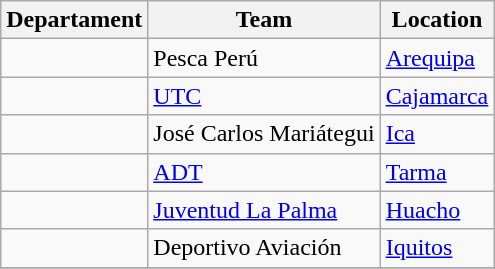<table class="wikitable">
<tr>
<th>Departament</th>
<th>Team</th>
<th>Location</th>
</tr>
<tr>
<td rowspan="1"></td>
<td>Pesca Perú</td>
<td><a href='#'>Arequipa</a></td>
</tr>
<tr>
<td rowspan="1"></td>
<td><a href='#'>UTC</a></td>
<td><a href='#'>Cajamarca</a></td>
</tr>
<tr>
<td rowspan="1"></td>
<td>José Carlos Mariátegui</td>
<td><a href='#'>Ica</a></td>
</tr>
<tr>
<td rowspan="1"></td>
<td><a href='#'>ADT</a></td>
<td><a href='#'>Tarma</a></td>
</tr>
<tr>
<td rowspan="1"></td>
<td><a href='#'>Juventud La Palma</a></td>
<td><a href='#'>Huacho</a></td>
</tr>
<tr>
<td rowspan="1"></td>
<td>Deportivo Aviación</td>
<td><a href='#'>Iquitos</a></td>
</tr>
<tr>
</tr>
</table>
